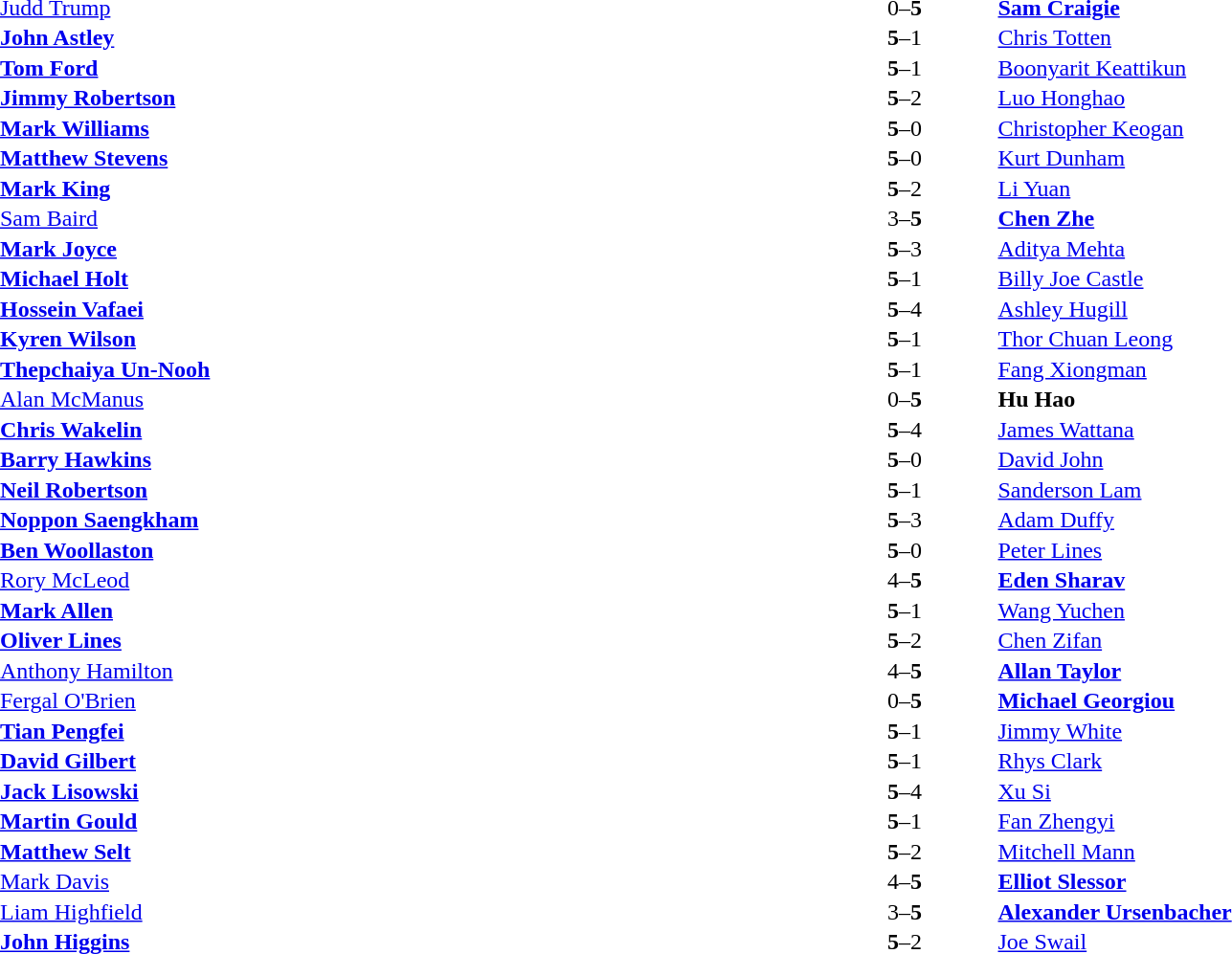<table width="100%" cellspacing="1">
<tr>
<th width=45%></th>
<th width=10%></th>
<th width=45%></th>
</tr>
<tr>
<td> <a href='#'>Judd Trump</a></td>
<td align="center">0–<strong>5</strong></td>
<td> <strong><a href='#'>Sam Craigie</a></strong></td>
</tr>
<tr>
<td> <strong><a href='#'>John Astley</a></strong></td>
<td align="center"><strong>5</strong>–1</td>
<td> <a href='#'>Chris Totten</a></td>
</tr>
<tr>
<td> <strong><a href='#'>Tom Ford</a></strong></td>
<td align="center"><strong>5</strong>–1</td>
<td> <a href='#'>Boonyarit Keattikun</a></td>
</tr>
<tr>
<td> <strong><a href='#'>Jimmy Robertson</a></strong></td>
<td align="center"><strong>5</strong>–2</td>
<td> <a href='#'>Luo Honghao</a></td>
</tr>
<tr>
<td> <strong><a href='#'>Mark Williams</a></strong></td>
<td align="center"><strong>5</strong>–0</td>
<td> <a href='#'>Christopher Keogan</a></td>
</tr>
<tr>
<td> <strong><a href='#'>Matthew Stevens</a></strong></td>
<td align="center"><strong>5</strong>–0</td>
<td> <a href='#'>Kurt Dunham</a></td>
</tr>
<tr>
<td> <strong><a href='#'>Mark King</a></strong></td>
<td align="center"><strong>5</strong>–2</td>
<td> <a href='#'>Li Yuan</a></td>
</tr>
<tr>
<td> <a href='#'>Sam Baird</a></td>
<td align="center">3–<strong>5</strong></td>
<td> <strong><a href='#'>Chen Zhe</a></strong></td>
</tr>
<tr>
<td> <strong><a href='#'>Mark Joyce</a></strong></td>
<td align="center"><strong>5</strong>–3</td>
<td> <a href='#'>Aditya Mehta</a></td>
</tr>
<tr>
<td> <strong><a href='#'>Michael Holt</a></strong></td>
<td align="center"><strong>5</strong>–1</td>
<td> <a href='#'>Billy Joe Castle</a></td>
</tr>
<tr>
<td> <strong><a href='#'>Hossein Vafaei</a></strong></td>
<td align="center"><strong>5</strong>–4</td>
<td> <a href='#'>Ashley Hugill</a></td>
</tr>
<tr>
<td> <strong><a href='#'>Kyren Wilson</a></strong></td>
<td align="center"><strong>5</strong>–1</td>
<td> <a href='#'>Thor Chuan Leong</a></td>
</tr>
<tr>
<td> <strong><a href='#'>Thepchaiya Un-Nooh</a></strong></td>
<td align="center"><strong>5</strong>–1</td>
<td> <a href='#'>Fang Xiongman</a></td>
</tr>
<tr>
<td> <a href='#'>Alan McManus</a></td>
<td align="center">0–<strong>5</strong></td>
<td> <strong>Hu Hao</strong></td>
</tr>
<tr>
<td> <strong><a href='#'>Chris Wakelin</a></strong></td>
<td align="center"><strong>5</strong>–4</td>
<td> <a href='#'>James Wattana</a></td>
</tr>
<tr>
<td> <strong><a href='#'>Barry Hawkins</a></strong></td>
<td align="center"><strong>5</strong>–0</td>
<td> <a href='#'>David John</a></td>
</tr>
<tr>
<td> <strong><a href='#'>Neil Robertson</a></strong></td>
<td align="center"><strong>5</strong>–1</td>
<td> <a href='#'>Sanderson Lam</a></td>
</tr>
<tr>
<td> <strong><a href='#'>Noppon Saengkham</a></strong></td>
<td align="center"><strong>5</strong>–3</td>
<td> <a href='#'>Adam Duffy</a></td>
</tr>
<tr>
<td> <strong><a href='#'>Ben Woollaston</a></strong></td>
<td align="center"><strong>5</strong>–0</td>
<td> <a href='#'>Peter Lines</a></td>
</tr>
<tr>
<td> <a href='#'>Rory McLeod</a></td>
<td align="center">4–<strong>5</strong></td>
<td> <strong><a href='#'>Eden Sharav</a></strong></td>
</tr>
<tr>
<td> <strong><a href='#'>Mark Allen</a></strong></td>
<td align="center"><strong>5</strong>–1</td>
<td> <a href='#'>Wang Yuchen</a></td>
</tr>
<tr>
<td> <strong><a href='#'>Oliver Lines</a></strong></td>
<td align="center"><strong>5</strong>–2</td>
<td> <a href='#'>Chen Zifan</a></td>
</tr>
<tr>
<td> <a href='#'>Anthony Hamilton</a></td>
<td align="center">4–<strong>5</strong></td>
<td> <strong><a href='#'>Allan Taylor</a></strong></td>
</tr>
<tr>
<td> <a href='#'>Fergal O'Brien</a></td>
<td align="center">0–<strong>5</strong></td>
<td> <strong><a href='#'>Michael Georgiou</a></strong></td>
</tr>
<tr>
<td> <strong><a href='#'>Tian Pengfei</a></strong></td>
<td align="center"><strong>5</strong>–1</td>
<td> <a href='#'>Jimmy White</a></td>
</tr>
<tr>
<td> <strong><a href='#'>David Gilbert</a></strong></td>
<td align="center"><strong>5</strong>–1</td>
<td> <a href='#'>Rhys Clark</a></td>
</tr>
<tr>
<td> <strong><a href='#'>Jack Lisowski</a></strong></td>
<td align="center"><strong>5</strong>–4</td>
<td> <a href='#'>Xu Si</a></td>
</tr>
<tr>
<td> <strong><a href='#'>Martin Gould</a></strong></td>
<td align="center"><strong>5</strong>–1</td>
<td> <a href='#'>Fan Zhengyi</a></td>
</tr>
<tr>
<td> <strong><a href='#'>Matthew Selt</a></strong></td>
<td align="center"><strong>5</strong>–2</td>
<td> <a href='#'>Mitchell Mann</a></td>
</tr>
<tr>
<td> <a href='#'>Mark Davis</a></td>
<td align="center">4–<strong>5</strong></td>
<td> <strong><a href='#'>Elliot Slessor</a></strong></td>
</tr>
<tr>
<td> <a href='#'>Liam Highfield</a></td>
<td align="center">3–<strong>5</strong></td>
<td> <strong><a href='#'>Alexander Ursenbacher</a></strong></td>
</tr>
<tr>
<td> <strong><a href='#'>John Higgins</a></strong></td>
<td align="center"><strong>5</strong>–2</td>
<td> <a href='#'>Joe Swail</a></td>
</tr>
</table>
